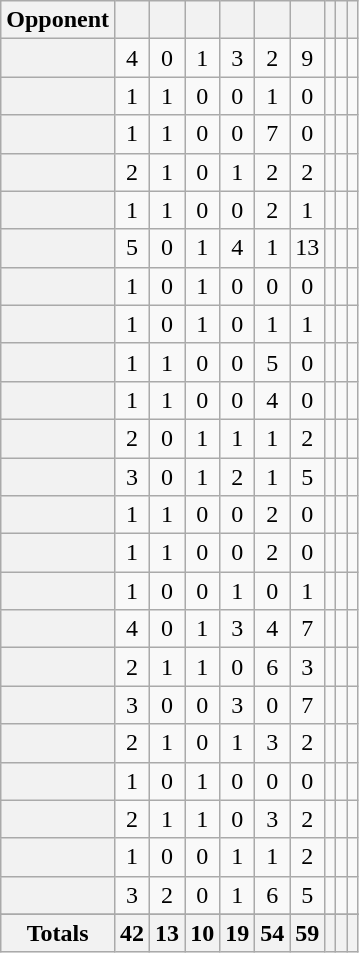<table class="wikitable plainrowheaders sortable" style="text-align:center">
<tr>
<th scope=col>Opponent</th>
<th scope=col></th>
<th scope=col></th>
<th scope=col></th>
<th scope=col></th>
<th scope=col></th>
<th scope=col></th>
<th scope=col></th>
<th scope=col></th>
<th scope=col></th>
</tr>
<tr>
<th scope=row style="text-align:left;"></th>
<td>4</td>
<td>0</td>
<td>1</td>
<td>3</td>
<td>2</td>
<td>9</td>
<td></td>
<td></td>
<td></td>
</tr>
<tr>
<th scope=row style="text-align:left;"></th>
<td>1</td>
<td>1</td>
<td>0</td>
<td>0</td>
<td>1</td>
<td>0</td>
<td></td>
<td></td>
<td></td>
</tr>
<tr>
<th scope=row style="text-align:left;"></th>
<td>1</td>
<td>1</td>
<td>0</td>
<td>0</td>
<td>7</td>
<td>0</td>
<td></td>
<td></td>
<td></td>
</tr>
<tr>
<th scope=row style="text-align:left;"></th>
<td>2</td>
<td>1</td>
<td>0</td>
<td>1</td>
<td>2</td>
<td>2</td>
<td></td>
<td></td>
<td></td>
</tr>
<tr>
<th scope=row style="text-align:left;"></th>
<td>1</td>
<td>1</td>
<td>0</td>
<td>0</td>
<td>2</td>
<td>1</td>
<td></td>
<td></td>
<td></td>
</tr>
<tr>
<th scope=row style="text-align:left;"></th>
<td>5</td>
<td>0</td>
<td>1</td>
<td>4</td>
<td>1</td>
<td>13</td>
<td></td>
<td></td>
<td></td>
</tr>
<tr>
<th scope=row style="text-align:left;"></th>
<td>1</td>
<td>0</td>
<td>1</td>
<td>0</td>
<td>0</td>
<td>0</td>
<td></td>
<td></td>
<td></td>
</tr>
<tr>
<th scope=row style="text-align:left;"></th>
<td>1</td>
<td>0</td>
<td>1</td>
<td>0</td>
<td>1</td>
<td>1</td>
<td></td>
<td></td>
<td></td>
</tr>
<tr>
<th scope=row style="text-align:left;"></th>
<td>1</td>
<td>1</td>
<td>0</td>
<td>0</td>
<td>5</td>
<td>0</td>
<td></td>
<td></td>
<td></td>
</tr>
<tr>
<th scope=row style="text-align:left;"></th>
<td>1</td>
<td>1</td>
<td>0</td>
<td>0</td>
<td>4</td>
<td>0</td>
<td></td>
<td></td>
<td></td>
</tr>
<tr>
<th scope=row style="text-align:left;"></th>
<td>2</td>
<td>0</td>
<td>1</td>
<td>1</td>
<td>1</td>
<td>2</td>
<td></td>
<td></td>
<td></td>
</tr>
<tr>
<th scope=row style="text-align:left;"></th>
<td>3</td>
<td>0</td>
<td>1</td>
<td>2</td>
<td>1</td>
<td>5</td>
<td></td>
<td></td>
<td></td>
</tr>
<tr>
<th scope=row style="text-align:left;"></th>
<td>1</td>
<td>1</td>
<td>0</td>
<td>0</td>
<td>2</td>
<td>0</td>
<td></td>
<td></td>
<td></td>
</tr>
<tr>
<th scope=row style="text-align:left;"></th>
<td>1</td>
<td>1</td>
<td>0</td>
<td>0</td>
<td>2</td>
<td>0</td>
<td></td>
<td></td>
<td></td>
</tr>
<tr>
<th scope=row style="text-align:left;"></th>
<td>1</td>
<td>0</td>
<td>0</td>
<td>1</td>
<td>0</td>
<td>1</td>
<td></td>
<td></td>
<td></td>
</tr>
<tr>
<th scope=row style="text-align:left;"></th>
<td>4</td>
<td>0</td>
<td>1</td>
<td>3</td>
<td>4</td>
<td>7</td>
<td></td>
<td></td>
<td></td>
</tr>
<tr>
<th scope=row style="text-align:left;"></th>
<td>2</td>
<td>1</td>
<td>1</td>
<td>0</td>
<td>6</td>
<td>3</td>
<td></td>
<td></td>
<td></td>
</tr>
<tr>
<th scope=row style="text-align:left;"></th>
<td>3</td>
<td>0</td>
<td>0</td>
<td>3</td>
<td>0</td>
<td>7</td>
<td></td>
<td></td>
<td></td>
</tr>
<tr>
<th scope=row style="text-align:left;"></th>
<td>2</td>
<td>1</td>
<td>0</td>
<td>1</td>
<td>3</td>
<td>2</td>
<td></td>
<td></td>
<td></td>
</tr>
<tr>
<th scope=row style="text-align:left;"></th>
<td>1</td>
<td>0</td>
<td>1</td>
<td>0</td>
<td>0</td>
<td>0</td>
<td></td>
<td></td>
<td></td>
</tr>
<tr>
<th scope=row style="text-align:left;"></th>
<td>2</td>
<td>1</td>
<td>1</td>
<td>0</td>
<td>3</td>
<td>2</td>
<td></td>
<td></td>
<td></td>
</tr>
<tr>
<th scope=row style="text-align:left;"></th>
<td>1</td>
<td>0</td>
<td>0</td>
<td>1</td>
<td>1</td>
<td>2</td>
<td></td>
<td></td>
<td></td>
</tr>
<tr>
<th scope=row style="text-align:left;"></th>
<td>3</td>
<td>2</td>
<td>0</td>
<td>1</td>
<td>6</td>
<td>5</td>
<td></td>
<td></td>
<td></td>
</tr>
<tr>
</tr>
<tr class="sortbottom">
<th>Totals</th>
<th>42</th>
<th>13</th>
<th>10</th>
<th>19</th>
<th>54</th>
<th>59</th>
<th></th>
<th></th>
<th></th>
</tr>
</table>
